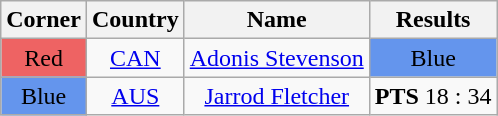<table class="wikitable" style="text-align:center">
<tr>
<th>Corner</th>
<th>Country</th>
<th>Name</th>
<th>Results</th>
</tr>
<tr>
<td bgcolor="#EE6363">Red</td>
<td><a href='#'>CAN</a></td>
<td><a href='#'>Adonis Stevenson</a></td>
<td bgcolor="#6495ED">Blue</td>
</tr>
<tr>
<td bgcolor="#6495ED">Blue</td>
<td><a href='#'>AUS</a></td>
<td><a href='#'>Jarrod Fletcher</a></td>
<td><strong>PTS</strong> 18 : 34</td>
</tr>
</table>
